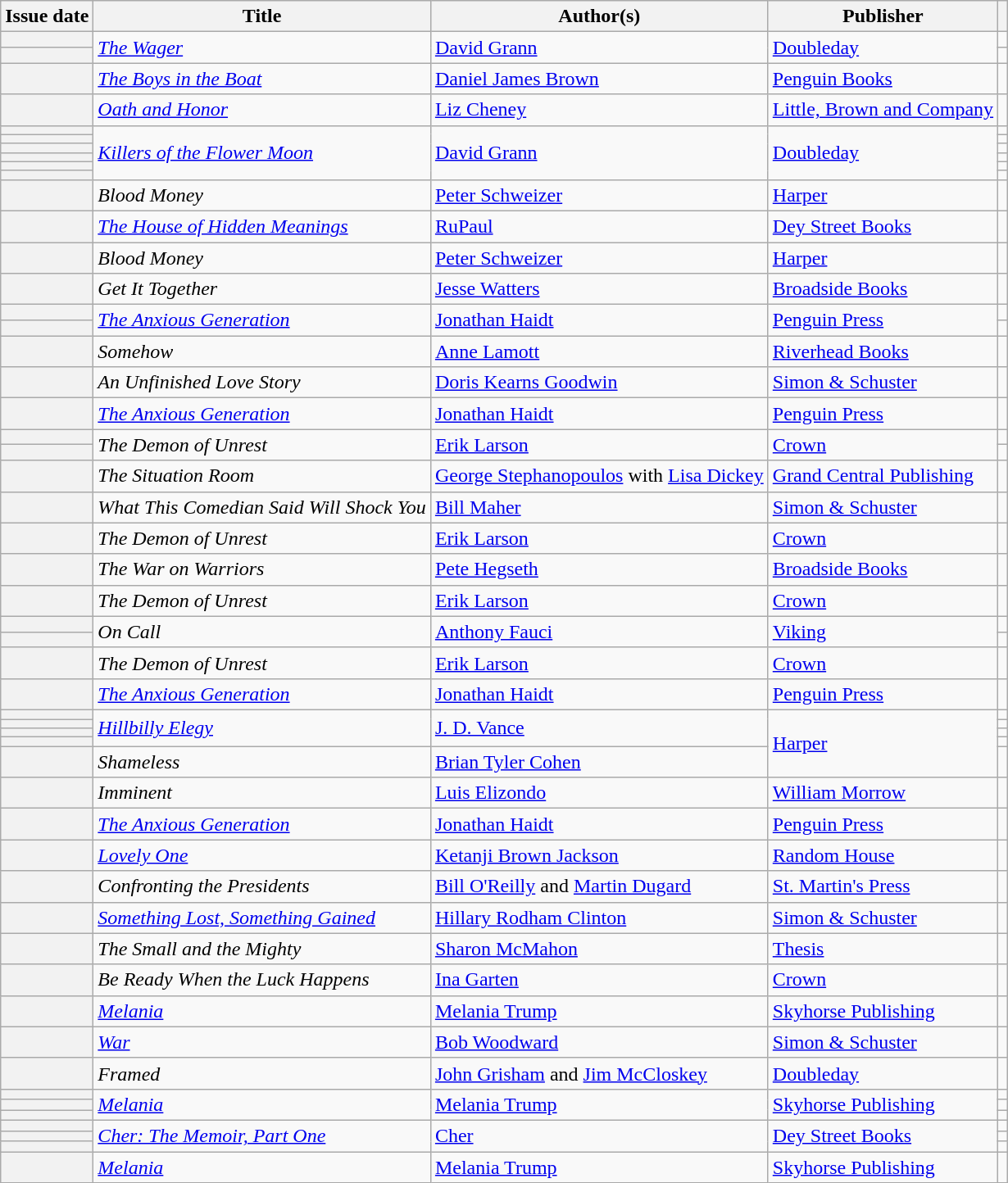<table class="wikitable sortable plainrowheaders">
<tr>
<th scope=col>Issue date</th>
<th scope=col>Title</th>
<th scope=col>Author(s)</th>
<th scope=col>Publisher</th>
<th scope=col class=unsortable></th>
</tr>
<tr>
<th scope="row"></th>
<td rowspan="2"><em><a href='#'>The Wager</a></em></td>
<td rowspan="2"><a href='#'>David Grann</a></td>
<td rowspan="2"><a href='#'>Doubleday</a></td>
<td align="center"></td>
</tr>
<tr>
<th scope="row"></th>
<td align="center"></td>
</tr>
<tr>
<th scope="row"></th>
<td rowspan="1"><em><a href='#'>The Boys in the Boat</a></em></td>
<td rowspan="1"><a href='#'>Daniel James Brown</a></td>
<td rowspan="1"><a href='#'>Penguin Books</a></td>
<td align="center"></td>
</tr>
<tr>
<th scope="row"></th>
<td rowspan="1"><em><a href='#'>Oath and Honor</a></em></td>
<td rowspan="1"><a href='#'>Liz Cheney</a></td>
<td rowspan="1"><a href='#'>Little, Brown and Company</a></td>
<td align="center"></td>
</tr>
<tr>
<th scope="row"></th>
<td rowspan="6"><em><a href='#'>Killers of the Flower Moon</a></em></td>
<td rowspan="6"><a href='#'>David Grann</a></td>
<td rowspan="6"><a href='#'>Doubleday</a></td>
<td align="center"></td>
</tr>
<tr>
<th scope="row"></th>
<td align="center"></td>
</tr>
<tr>
<th scope="row"></th>
<td align="center"></td>
</tr>
<tr>
<th scope="row"></th>
<td align="center"></td>
</tr>
<tr>
<th scope="row"></th>
<td align="center"></td>
</tr>
<tr>
<th scope="row"></th>
<td align="center"></td>
</tr>
<tr>
<th scope="row"></th>
<td rowspan="1"><em>Blood Money</em></td>
<td rowspan="1"><a href='#'>Peter Schweizer</a></td>
<td rowspan="1"><a href='#'>Harper</a></td>
<td align="center"></td>
</tr>
<tr>
<th scope="row"></th>
<td rowspan="1"><em><a href='#'>The House of Hidden Meanings</a></em></td>
<td rowspan="1"><a href='#'>RuPaul</a></td>
<td rowspan="1"><a href='#'>Dey Street Books</a></td>
<td align="center"></td>
</tr>
<tr>
<th scope="row"></th>
<td rowspan="1"><em>Blood Money</em></td>
<td rowspan="1"><a href='#'>Peter Schweizer</a></td>
<td rowspan="1"><a href='#'>Harper</a></td>
<td align="center"></td>
</tr>
<tr>
<th scope="row"></th>
<td rowspan="1"><em>Get It Together</em></td>
<td rowspan="1"><a href='#'>Jesse Watters</a></td>
<td rowspan="1"><a href='#'>Broadside Books</a></td>
<td align="center"></td>
</tr>
<tr>
<th scope="row"></th>
<td rowspan="2"><em><a href='#'>The Anxious Generation</a></em></td>
<td rowspan="2"><a href='#'>Jonathan Haidt</a></td>
<td rowspan="2"><a href='#'>Penguin Press</a></td>
<td align="center"></td>
</tr>
<tr>
<th scope="row"></th>
<td align="center"></td>
</tr>
<tr>
<th scope="row"></th>
<td rowspan="1"><em>Somehow</em></td>
<td rowspan="1"><a href='#'>Anne Lamott</a></td>
<td rowspan="1"><a href='#'>Riverhead Books</a></td>
<td align="center"></td>
</tr>
<tr>
<th scope="row"></th>
<td rowspan="1"><em>An Unfinished Love Story</em></td>
<td rowspan="1"><a href='#'>Doris Kearns Goodwin</a></td>
<td rowspan="1"><a href='#'>Simon & Schuster</a></td>
<td align="center"></td>
</tr>
<tr>
<th scope="row"></th>
<td rowspan="1"><em><a href='#'>The Anxious Generation</a></em></td>
<td rowspan="1"><a href='#'>Jonathan Haidt</a></td>
<td rowspan="1"><a href='#'>Penguin Press</a></td>
<td align="center"></td>
</tr>
<tr>
<th scope="row"></th>
<td rowspan="2"><em>The Demon of Unrest</em></td>
<td rowspan="2"><a href='#'>Erik Larson</a></td>
<td rowspan="2"><a href='#'>Crown</a></td>
<td align="center"></td>
</tr>
<tr>
<th scope="row"></th>
<td align="center"></td>
</tr>
<tr>
<th scope="row"></th>
<td rowspan="1"><em>The Situation Room</em></td>
<td rowspan="1"><a href='#'>George Stephanopoulos</a> with <a href='#'>Lisa Dickey</a></td>
<td rowspan="1"><a href='#'>Grand Central Publishing</a></td>
<td align="center"></td>
</tr>
<tr>
<th scope="row"></th>
<td rowspan="1"><em>What This Comedian Said Will Shock You</em></td>
<td rowspan="1"><a href='#'>Bill Maher</a></td>
<td rowspan="1"><a href='#'>Simon & Schuster</a></td>
<td align="center"></td>
</tr>
<tr>
<th scope="row"></th>
<td rowspan="1"><em>The Demon of Unrest</em></td>
<td rowspan="1"><a href='#'>Erik Larson</a></td>
<td rowspan="1"><a href='#'>Crown</a></td>
<td align="center"></td>
</tr>
<tr>
<th scope="row"></th>
<td rowspan="1"><em>The War on Warriors</em></td>
<td rowspan="1"><a href='#'>Pete Hegseth</a></td>
<td rowspan="1"><a href='#'>Broadside Books</a></td>
<td align="center"></td>
</tr>
<tr>
<th scope="row"></th>
<td rowspan="1"><em>The Demon of Unrest</em></td>
<td rowspan="1"><a href='#'>Erik Larson</a></td>
<td rowspan="1"><a href='#'>Crown</a></td>
<td align="center"></td>
</tr>
<tr>
<th scope="row"></th>
<td rowspan="2"><em>On Call</em></td>
<td rowspan="2"><a href='#'>Anthony Fauci</a></td>
<td rowspan="2"><a href='#'>Viking</a></td>
<td align="center"></td>
</tr>
<tr>
<th scope="row"></th>
<td align="center"></td>
</tr>
<tr>
<th scope="row"></th>
<td rowspan="1"><em>The Demon of Unrest</em></td>
<td rowspan="1"><a href='#'>Erik Larson</a></td>
<td rowspan="1"><a href='#'>Crown</a></td>
<td align="center"></td>
</tr>
<tr>
<th scope="row"></th>
<td rowspan="1"><em><a href='#'>The Anxious Generation</a></em></td>
<td rowspan="1"><a href='#'>Jonathan Haidt</a></td>
<td rowspan="1"><a href='#'>Penguin Press</a></td>
<td align="center"></td>
</tr>
<tr>
<th scope="row"></th>
<td rowspan="4"><em><a href='#'>Hillbilly Elegy</a></em></td>
<td rowspan="4"><a href='#'>J. D. Vance</a></td>
<td rowspan="5"><a href='#'>Harper</a></td>
<td align="center"></td>
</tr>
<tr>
<th scope="row"></th>
<td align="center"></td>
</tr>
<tr>
<th scope="row"></th>
<td align="center"></td>
</tr>
<tr>
<th scope="row"></th>
<td align="center"></td>
</tr>
<tr>
<th scope="row"></th>
<td rowspan="1"><em>Shameless</em></td>
<td rowspan="1"><a href='#'>Brian Tyler Cohen</a></td>
<td align="center"></td>
</tr>
<tr>
<th scope="row"></th>
<td rowspan="1"><em>Imminent</em></td>
<td rowspan="1"><a href='#'>Luis Elizondo</a></td>
<td rowspan="1"><a href='#'>William Morrow</a></td>
<td align="center"></td>
</tr>
<tr>
<th scope="row"></th>
<td rowspan="1"><em><a href='#'>The Anxious Generation</a></em></td>
<td rowspan="1"><a href='#'>Jonathan Haidt</a></td>
<td rowspan="1"><a href='#'>Penguin Press</a></td>
<td align="center"></td>
</tr>
<tr>
<th scope="row"></th>
<td rowspan="1"><em><a href='#'>Lovely One</a></em></td>
<td rowspan="1"><a href='#'>Ketanji Brown Jackson</a></td>
<td rowspan="1"><a href='#'>Random House</a></td>
<td align="center"></td>
</tr>
<tr>
<th scope="row"></th>
<td rowspan="1"><em>Confronting the Presidents</em></td>
<td rowspan="1"><a href='#'>Bill O'Reilly</a> and <a href='#'>Martin Dugard</a></td>
<td rowspan="1"><a href='#'>St. Martin's Press</a></td>
<td align="center"></td>
</tr>
<tr>
<th scope="row"></th>
<td rowspan="1"><em><a href='#'>Something Lost, Something Gained</a></em></td>
<td rowspan="1"><a href='#'>Hillary Rodham Clinton</a></td>
<td rowspan="1"><a href='#'>Simon & Schuster</a></td>
<td align="center"></td>
</tr>
<tr>
<th scope="row"></th>
<td rowspan="1"><em>The Small and the Mighty</em></td>
<td rowspan="1"><a href='#'>Sharon McMahon</a></td>
<td rowspan="1"><a href='#'>Thesis</a></td>
<td align="center"></td>
</tr>
<tr>
<th scope="row"></th>
<td rowspan="1"><em>Be Ready When the Luck Happens</em></td>
<td rowspan="1"><a href='#'>Ina Garten</a></td>
<td rowspan="1"><a href='#'>Crown</a></td>
<td align="center"></td>
</tr>
<tr>
<th scope="row"></th>
<td rowspan="1"><em><a href='#'>Melania</a></em></td>
<td rowspan="1"><a href='#'>Melania Trump</a></td>
<td rowspan="1"><a href='#'>Skyhorse Publishing</a></td>
<td align="center"></td>
</tr>
<tr>
<th scope="row"></th>
<td rowspan="1"><em><a href='#'>War</a></em></td>
<td rowspan="1"><a href='#'>Bob Woodward</a></td>
<td rowspan="1"><a href='#'>Simon & Schuster</a></td>
<td align="center"></td>
</tr>
<tr>
<th scope="row"></th>
<td rowspan="1"><em>Framed</em></td>
<td rowspan="1"><a href='#'>John Grisham</a> and <a href='#'>Jim McCloskey</a></td>
<td rowspan="1"><a href='#'>Doubleday</a></td>
<td align="center"></td>
</tr>
<tr>
<th scope="row"></th>
<td rowspan="3"><em><a href='#'>Melania</a></em></td>
<td rowspan="3"><a href='#'>Melania Trump</a></td>
<td rowspan="3"><a href='#'>Skyhorse Publishing</a></td>
<td align="center"></td>
</tr>
<tr>
<th scope="row"></th>
<td align="center"></td>
</tr>
<tr>
<th scope="row"></th>
<td align="center"></td>
</tr>
<tr>
<th scope="row"></th>
<td rowspan="3"><em><a href='#'>Cher: The Memoir, Part One</a></em></td>
<td rowspan="3"><a href='#'>Cher</a></td>
<td rowspan="3"><a href='#'>Dey Street Books</a></td>
<td align="center"></td>
</tr>
<tr>
<th scope="row"></th>
<td align="center"></td>
</tr>
<tr>
<th scope="row"></th>
<td align="center"></td>
</tr>
<tr>
<th scope="row"></th>
<td rowspan="1"><em><a href='#'>Melania</a></em></td>
<td rowspan="1"><a href='#'>Melania Trump</a></td>
<td rowspan="1"><a href='#'>Skyhorse Publishing</a></td>
<td align="center"></td>
</tr>
</table>
